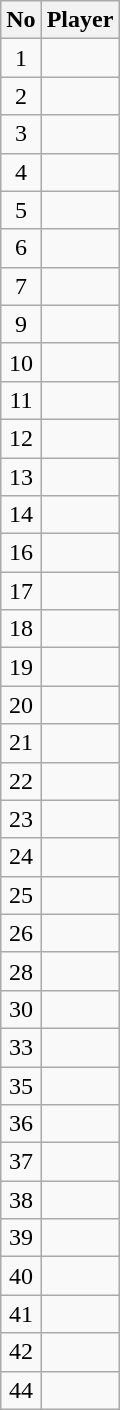<table class="wikitable sortable" style="text-align:center;">
<tr>
<th><strong>No</strong></th>
<th><strong>Player</strong></th>
</tr>
<tr>
<td>1</td>
<td align=left></td>
</tr>
<tr>
<td>2</td>
<td align=left></td>
</tr>
<tr>
<td>3</td>
<td align=left></td>
</tr>
<tr>
<td>4</td>
<td align=left></td>
</tr>
<tr>
<td>5</td>
<td align=left></td>
</tr>
<tr>
<td>6</td>
<td align=left></td>
</tr>
<tr>
<td>7</td>
<td align=left></td>
</tr>
<tr>
<td>9</td>
<td align=left></td>
</tr>
<tr>
<td>10</td>
<td align=left></td>
</tr>
<tr>
<td>11</td>
<td align=left></td>
</tr>
<tr>
<td>12</td>
<td align=left></td>
</tr>
<tr>
<td>13</td>
<td align=left></td>
</tr>
<tr>
<td>14</td>
<td align=left></td>
</tr>
<tr>
<td>16</td>
<td align=left></td>
</tr>
<tr>
<td>17</td>
<td align=left></td>
</tr>
<tr>
<td>18</td>
<td align=left></td>
</tr>
<tr>
<td>19</td>
<td align=left></td>
</tr>
<tr>
<td>20</td>
<td align=left></td>
</tr>
<tr>
<td>21</td>
<td align=left></td>
</tr>
<tr>
<td>22</td>
<td align=left></td>
</tr>
<tr>
<td>23</td>
<td align=left></td>
</tr>
<tr>
<td>24</td>
<td align=left></td>
</tr>
<tr>
<td>25</td>
<td align=left></td>
</tr>
<tr>
<td>26</td>
<td align=left></td>
</tr>
<tr>
<td>28</td>
<td align=left></td>
</tr>
<tr>
<td>30</td>
<td align=left></td>
</tr>
<tr>
<td>33</td>
<td align=left></td>
</tr>
<tr>
<td>35</td>
<td align=left></td>
</tr>
<tr>
<td>36</td>
<td align=left></td>
</tr>
<tr>
<td>37</td>
<td align=left></td>
</tr>
<tr>
<td>38</td>
<td align=left></td>
</tr>
<tr>
<td>39</td>
<td align=left></td>
</tr>
<tr>
<td>40</td>
<td align=left></td>
</tr>
<tr>
<td>41</td>
<td align=left></td>
</tr>
<tr>
<td>42</td>
<td align=left></td>
</tr>
<tr>
<td>44</td>
<td align=left></td>
</tr>
</table>
